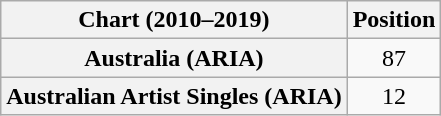<table class="wikitable sortable plainrowheaders" style="text-align:center">
<tr>
<th scope="col">Chart (2010–2019)</th>
<th scope="col">Position</th>
</tr>
<tr>
<th scope="row">Australia (ARIA)</th>
<td>87</td>
</tr>
<tr>
<th scope="row">Australian Artist Singles (ARIA)</th>
<td>12</td>
</tr>
</table>
